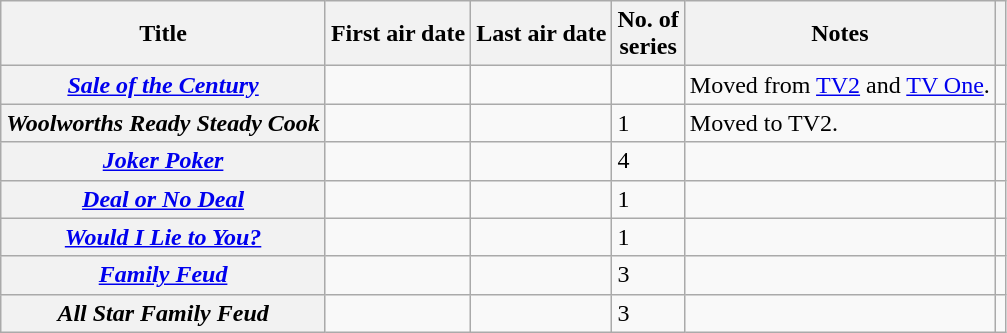<table class="wikitable plainrowheaders sortable">
<tr>
<th scope="col">Title</th>
<th scope="col">First air date</th>
<th scope="col">Last air date</th>
<th scope="col">No. of<br>series</th>
<th scope="col" class="unsortable">Notes</th>
<th scope="col" class="unsortable"></th>
</tr>
<tr>
<th scope="row"><em><a href='#'>Sale of the Century</a></em></th>
<td></td>
<td></td>
<td></td>
<td>Moved from <a href='#'>TV2</a> and <a href='#'>TV One</a>.</td>
<td style="text-align:center;"></td>
</tr>
<tr>
<th scope="row"><em>Woolworths Ready Steady Cook</em></th>
<td></td>
<td></td>
<td>1</td>
<td>Moved to TV2.</td>
<td style="text-align:center;"></td>
</tr>
<tr>
<th scope="row"><em><a href='#'>Joker Poker</a></em></th>
<td></td>
<td></td>
<td>4</td>
<td></td>
<td style="text-align:center;"></td>
</tr>
<tr>
<th scope="row"><em><a href='#'>Deal or No Deal</a></em></th>
<td></td>
<td></td>
<td>1</td>
<td></td>
<td style="text-align:center;"></td>
</tr>
<tr>
<th scope="row"><em><a href='#'>Would I Lie to You?</a></em></th>
<td></td>
<td></td>
<td>1</td>
<td></td>
<td style="text-align:center;"></td>
</tr>
<tr>
<th scope="row"><em><a href='#'>Family Feud</a></em></th>
<td></td>
<td></td>
<td>3</td>
<td></td>
<td style="text-align:center;"></td>
</tr>
<tr>
<th scope="row"><em>All Star Family Feud</em></th>
<td></td>
<td></td>
<td>3</td>
<td></td>
<td style="text-align:center;"></td>
</tr>
</table>
